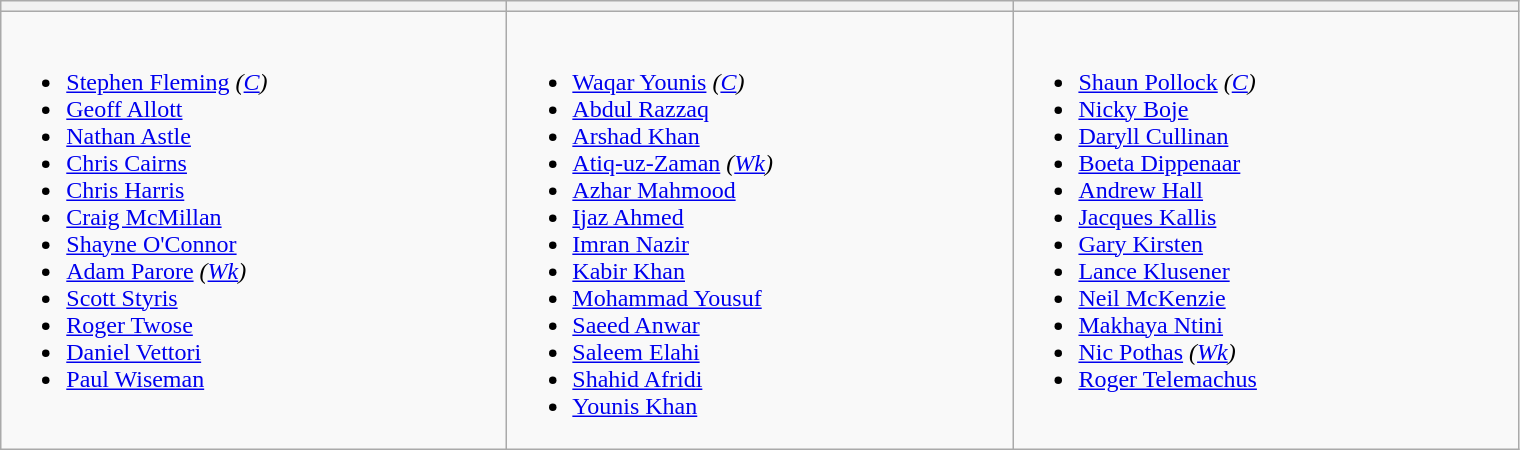<table class="wikitable">
<tr>
<th width=330></th>
<th width=330></th>
<th width=330></th>
</tr>
<tr>
<td valign=top><br><ul><li><a href='#'>Stephen Fleming</a> <em>(<a href='#'>C</a>)</em></li><li><a href='#'>Geoff Allott</a></li><li><a href='#'>Nathan Astle</a></li><li><a href='#'>Chris Cairns</a></li><li><a href='#'>Chris Harris</a></li><li><a href='#'>Craig McMillan</a></li><li><a href='#'>Shayne O'Connor</a></li><li><a href='#'>Adam Parore</a> <em>(<a href='#'>Wk</a>)</em></li><li><a href='#'>Scott Styris</a></li><li><a href='#'>Roger Twose</a></li><li><a href='#'>Daniel Vettori</a></li><li><a href='#'>Paul Wiseman</a></li></ul></td>
<td valign=top><br><ul><li><a href='#'>Waqar Younis</a> <em>(<a href='#'>C</a>)</em></li><li><a href='#'>Abdul Razzaq</a></li><li><a href='#'>Arshad Khan</a></li><li><a href='#'>Atiq-uz-Zaman</a> <em>(<a href='#'>Wk</a>)</em></li><li><a href='#'>Azhar Mahmood</a></li><li><a href='#'>Ijaz Ahmed</a></li><li><a href='#'>Imran Nazir</a></li><li><a href='#'>Kabir Khan</a></li><li><a href='#'>Mohammad Yousuf</a></li><li><a href='#'>Saeed Anwar</a></li><li><a href='#'>Saleem Elahi</a></li><li><a href='#'>Shahid Afridi</a></li><li><a href='#'>Younis Khan</a></li></ul></td>
<td valign=top><br><ul><li><a href='#'>Shaun Pollock</a> <em>(<a href='#'>C</a>)</em></li><li><a href='#'>Nicky Boje</a></li><li><a href='#'>Daryll Cullinan</a></li><li><a href='#'>Boeta Dippenaar</a></li><li><a href='#'>Andrew Hall</a></li><li><a href='#'>Jacques Kallis</a></li><li><a href='#'>Gary Kirsten</a></li><li><a href='#'>Lance Klusener</a></li><li><a href='#'>Neil McKenzie</a></li><li><a href='#'>Makhaya Ntini</a></li><li><a href='#'>Nic Pothas</a> <em>(<a href='#'>Wk</a>)</em></li><li><a href='#'>Roger Telemachus</a></li></ul></td>
</tr>
</table>
